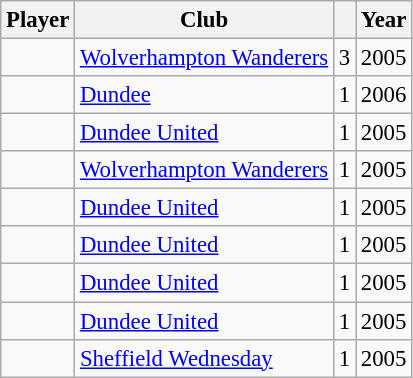<table class="wikitable sortable" style="font-size:95%">
<tr>
<th>Player</th>
<th>Club</th>
<th></th>
<th>Year</th>
</tr>
<tr>
<td> </td>
<td><a href='#'>Wolverhampton Wanderers</a></td>
<td align=center>3</td>
<td align=center>2005</td>
</tr>
<tr>
<td> </td>
<td><a href='#'>Dundee</a></td>
<td align=center>1</td>
<td align=center>2006</td>
</tr>
<tr>
<td> </td>
<td><a href='#'>Dundee United</a></td>
<td align=center>1</td>
<td align=center>2005</td>
</tr>
<tr>
<td> </td>
<td><a href='#'>Wolverhampton Wanderers</a></td>
<td align=center>1</td>
<td align=center>2005</td>
</tr>
<tr>
<td> </td>
<td><a href='#'>Dundee United</a></td>
<td align=center>1</td>
<td align=center>2005</td>
</tr>
<tr>
<td> </td>
<td><a href='#'>Dundee United</a></td>
<td align=center>1</td>
<td align=center>2005</td>
</tr>
<tr>
<td> </td>
<td><a href='#'>Dundee United</a></td>
<td align=center>1</td>
<td align=center>2005</td>
</tr>
<tr>
<td> </td>
<td><a href='#'>Dundee United</a></td>
<td align=center>1</td>
<td align=center>2005</td>
</tr>
<tr>
<td> </td>
<td><a href='#'>Sheffield Wednesday</a></td>
<td align=center>1</td>
<td align=center>2005</td>
</tr>
</table>
